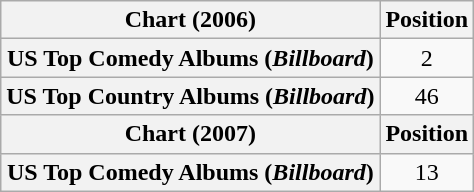<table class="wikitable plainrowheaders" style="text-align:center">
<tr>
<th scope="col">Chart (2006)</th>
<th scope="col">Position</th>
</tr>
<tr>
<th scope="row">US Top Comedy Albums (<em>Billboard</em>)</th>
<td>2</td>
</tr>
<tr>
<th scope="row">US Top Country Albums (<em>Billboard</em>)</th>
<td>46</td>
</tr>
<tr>
<th scope="col">Chart (2007)</th>
<th scope="col">Position</th>
</tr>
<tr>
<th scope="row">US Top Comedy Albums (<em>Billboard</em>)</th>
<td>13</td>
</tr>
</table>
